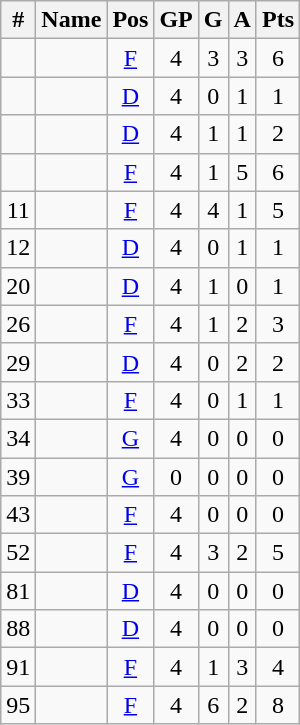<table class="wikitable sortable" style="text-align:center;">
<tr>
<th>#</th>
<th>Name</th>
<th>Pos</th>
<th>GP</th>
<th>G</th>
<th>A</th>
<th>Pts</th>
</tr>
<tr>
<td></td>
<td style="text-align:left;"></td>
<td><a href='#'>F</a></td>
<td>4</td>
<td>3</td>
<td>3</td>
<td>6</td>
</tr>
<tr>
<td></td>
<td style="text-align:left;"></td>
<td><a href='#'>D</a></td>
<td>4</td>
<td>0</td>
<td>1</td>
<td>1</td>
</tr>
<tr>
<td></td>
<td style="text-align:left;"></td>
<td><a href='#'>D</a></td>
<td>4</td>
<td>1</td>
<td>1</td>
<td>2</td>
</tr>
<tr>
<td></td>
<td style="text-align:left;"></td>
<td><a href='#'>F</a></td>
<td>4</td>
<td>1</td>
<td>5</td>
<td>6</td>
</tr>
<tr>
<td>11</td>
<td style="text-align:left;"></td>
<td><a href='#'>F</a></td>
<td>4</td>
<td>4</td>
<td>1</td>
<td>5</td>
</tr>
<tr>
<td>12</td>
<td style="text-align:left;"></td>
<td><a href='#'>D</a></td>
<td>4</td>
<td>0</td>
<td>1</td>
<td>1</td>
</tr>
<tr>
<td>20</td>
<td style="text-align:left;"></td>
<td><a href='#'>D</a></td>
<td>4</td>
<td>1</td>
<td>0</td>
<td>1</td>
</tr>
<tr>
<td>26</td>
<td style="text-align:left;"></td>
<td><a href='#'>F</a></td>
<td>4</td>
<td>1</td>
<td>2</td>
<td>3</td>
</tr>
<tr>
<td>29</td>
<td style="text-align:left;"></td>
<td><a href='#'>D</a></td>
<td>4</td>
<td>0</td>
<td>2</td>
<td>2</td>
</tr>
<tr>
<td>33</td>
<td style="text-align:left;"></td>
<td><a href='#'>F</a></td>
<td>4</td>
<td>0</td>
<td>1</td>
<td>1</td>
</tr>
<tr>
<td>34</td>
<td style="text-align:left;"></td>
<td><a href='#'>G</a></td>
<td>4</td>
<td>0</td>
<td>0</td>
<td>0</td>
</tr>
<tr>
<td>39</td>
<td style="text-align:left;"></td>
<td><a href='#'>G</a></td>
<td>0</td>
<td>0</td>
<td>0</td>
<td>0</td>
</tr>
<tr>
<td>43</td>
<td style="text-align:left;"></td>
<td><a href='#'>F</a></td>
<td>4</td>
<td>0</td>
<td>0</td>
<td>0</td>
</tr>
<tr>
<td>52</td>
<td style="text-align:left;"></td>
<td><a href='#'>F</a></td>
<td>4</td>
<td>3</td>
<td>2</td>
<td>5</td>
</tr>
<tr>
<td>81</td>
<td style="text-align:left;"></td>
<td><a href='#'>D</a></td>
<td>4</td>
<td>0</td>
<td>0</td>
<td>0</td>
</tr>
<tr>
<td>88</td>
<td style="text-align:left;"></td>
<td><a href='#'>D</a></td>
<td>4</td>
<td>0</td>
<td>0</td>
<td>0</td>
</tr>
<tr>
<td>91</td>
<td style="text-align:left;"></td>
<td><a href='#'>F</a></td>
<td>4</td>
<td>1</td>
<td>3</td>
<td>4</td>
</tr>
<tr>
<td>95</td>
<td style="text-align:left;"></td>
<td><a href='#'>F</a></td>
<td>4</td>
<td>6</td>
<td>2</td>
<td>8</td>
</tr>
</table>
